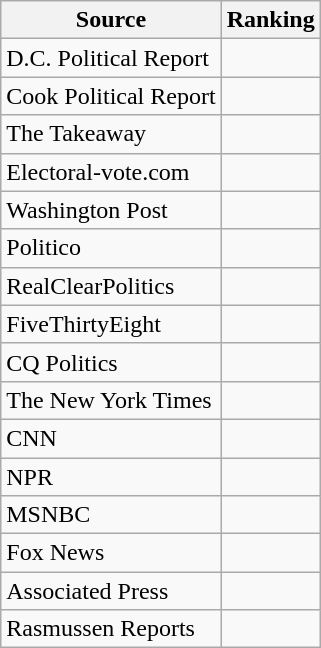<table class="wikitable">
<tr>
<th>Source</th>
<th>Ranking</th>
</tr>
<tr>
<td>D.C. Political Report</td>
<td></td>
</tr>
<tr>
<td>Cook Political Report</td>
<td></td>
</tr>
<tr>
<td>The Takeaway</td>
<td></td>
</tr>
<tr>
<td>Electoral-vote.com</td>
<td></td>
</tr>
<tr>
<td The Washington Post>Washington Post</td>
<td></td>
</tr>
<tr>
<td>Politico</td>
<td></td>
</tr>
<tr>
<td>RealClearPolitics</td>
<td></td>
</tr>
<tr>
<td>FiveThirtyEight</td>
<td></td>
</tr>
<tr>
<td>CQ Politics</td>
<td></td>
</tr>
<tr>
<td>The New York Times</td>
<td></td>
</tr>
<tr>
<td>CNN</td>
<td></td>
</tr>
<tr>
<td>NPR</td>
<td></td>
</tr>
<tr>
<td>MSNBC</td>
<td></td>
</tr>
<tr>
<td>Fox News</td>
<td></td>
</tr>
<tr>
<td>Associated Press</td>
<td></td>
</tr>
<tr>
<td>Rasmussen Reports</td>
<td></td>
</tr>
</table>
